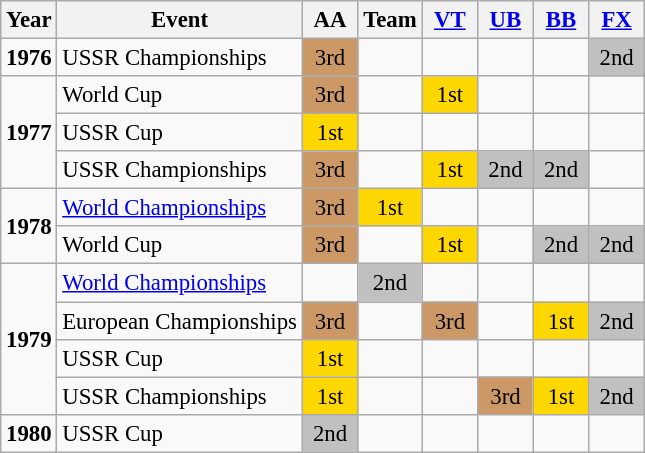<table class="wikitable" style="text-align:center; font-size: 95%;">
<tr>
<th>Year</th>
<th>Event</th>
<th width=30px>AA</th>
<th width=30px>Team</th>
<th width=30px><a href='#'>VT</a></th>
<th width=30px><a href='#'>UB</a></th>
<th width=30px><a href='#'>BB</a></th>
<th width=30px><a href='#'>FX</a></th>
</tr>
<tr>
<td rowspan="1"><strong>1976</strong></td>
<td align=left>USSR Championships</td>
<td bgcolor=CC9966>3rd</td>
<td></td>
<td></td>
<td></td>
<td></td>
<td bgcolor=silver>2nd</td>
</tr>
<tr>
<td rowspan="3"><strong>1977</strong></td>
<td align=left>World Cup</td>
<td bgcolor=CC9966>3rd</td>
<td></td>
<td bgcolor=gold>1st</td>
<td></td>
<td></td>
<td></td>
</tr>
<tr>
<td align=left>USSR Cup</td>
<td bgcolor=gold>1st</td>
<td></td>
<td></td>
<td></td>
<td></td>
<td></td>
</tr>
<tr>
<td align=left>USSR Championships</td>
<td bgcolor=cc9966>3rd</td>
<td></td>
<td bgcolor=gold>1st</td>
<td bgcolor=silver>2nd</td>
<td bgcolor=silver>2nd</td>
<td></td>
</tr>
<tr>
<td rowspan=2><strong>1978</strong></td>
<td align=left><a href='#'>World Championships</a></td>
<td bgcolor=CC9966>3rd</td>
<td bgcolor=gold>1st</td>
<td></td>
<td></td>
<td></td>
<td></td>
</tr>
<tr>
<td align=left>World Cup</td>
<td bgcolor=CC9966>3rd</td>
<td></td>
<td bgcolor=gold>1st</td>
<td></td>
<td bgcolor=silver>2nd</td>
<td bgcolor=silver>2nd</td>
</tr>
<tr>
<td rowspan=4><strong>1979</strong></td>
<td align=left><a href='#'>World Championships</a></td>
<td></td>
<td bgcolor=silver>2nd</td>
<td></td>
<td></td>
<td></td>
<td></td>
</tr>
<tr>
<td align=left>European Championships</td>
<td bgcolor=CC9966>3rd</td>
<td></td>
<td bgcolor=CC9966>3rd</td>
<td></td>
<td bgcolor=gold>1st</td>
<td bgcolor=silver>2nd</td>
</tr>
<tr>
<td align=left>USSR Cup</td>
<td bgcolor=gold>1st</td>
<td></td>
<td></td>
<td></td>
<td></td>
<td></td>
</tr>
<tr>
<td align=left>USSR Championships</td>
<td bgcolor=gold>1st</td>
<td></td>
<td></td>
<td bgcolor=CC9966>3rd</td>
<td bgcolor=gold>1st</td>
<td bgcolor=silver>2nd</td>
</tr>
<tr>
<td><strong>1980</strong></td>
<td align=left>USSR Cup</td>
<td bgcolor=silver>2nd</td>
<td></td>
<td></td>
<td></td>
<td></td>
<td></td>
</tr>
</table>
